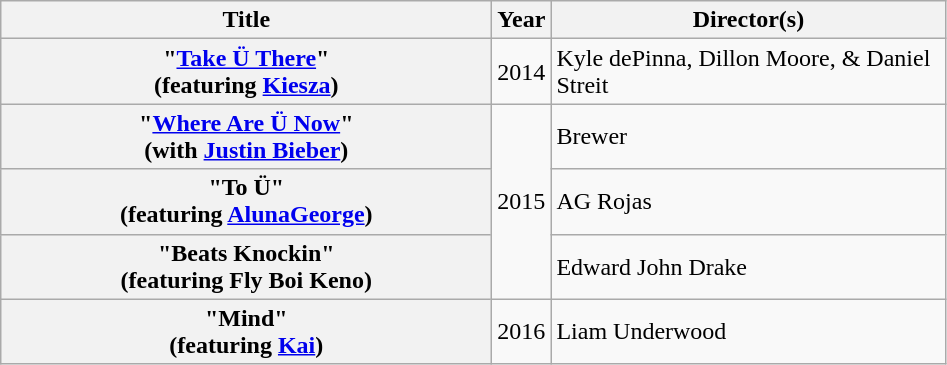<table class="wikitable plainrowheaders" style="text-align:left;">
<tr>
<th scope="col" style="width:20em;">Title</th>
<th scope="col">Year</th>
<th scope="col" style="width:16em;">Director(s)</th>
</tr>
<tr>
<th scope="row">"<a href='#'>Take Ü There</a>"<br><span>(featuring <a href='#'>Kiesza</a>)</span></th>
<td>2014</td>
<td>Kyle dePinna, Dillon Moore, & Daniel Streit</td>
</tr>
<tr>
<th scope="row">"<a href='#'>Where Are Ü Now</a>"<br><span>(with <a href='#'>Justin Bieber</a>)</span></th>
<td rowspan="3">2015</td>
<td>Brewer</td>
</tr>
<tr>
<th scope="row">"To Ü"<br><span>(featuring <a href='#'>AlunaGeorge</a>)</span></th>
<td>AG Rojas</td>
</tr>
<tr>
<th scope="row">"Beats Knockin"<br><span>(featuring Fly Boi Keno)</span></th>
<td>Edward John Drake</td>
</tr>
<tr>
<th scope="row">"Mind"<br><span>(featuring <a href='#'>Kai</a>)</span></th>
<td rowspan="2">2016</td>
<td rowspan="2">Liam Underwood</td>
</tr>
</table>
